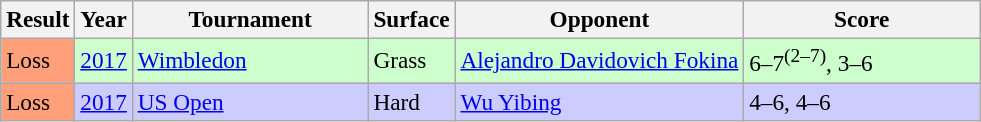<table class="sortable wikitable" style=font-size:97%>
<tr>
<th>Result</th>
<th>Year</th>
<th width=150>Tournament</th>
<th>Surface</th>
<th>Opponent</th>
<th width=150>Score</th>
</tr>
<tr style="background:#CCFFCC;">
<td bgcolor=ffa07a>Loss</td>
<td><a href='#'>2017</a></td>
<td><a href='#'>Wimbledon</a></td>
<td>Grass</td>
<td> <a href='#'>Alejandro Davidovich Fokina</a></td>
<td>6–7<sup>(2–7)</sup>, 3–6</td>
</tr>
<tr style="background:#ccf;">
<td bgcolor=ffa07a>Loss</td>
<td><a href='#'>2017</a></td>
<td><a href='#'>US Open</a></td>
<td>Hard</td>
<td> <a href='#'>Wu Yibing</a></td>
<td>4–6, 4–6</td>
</tr>
</table>
